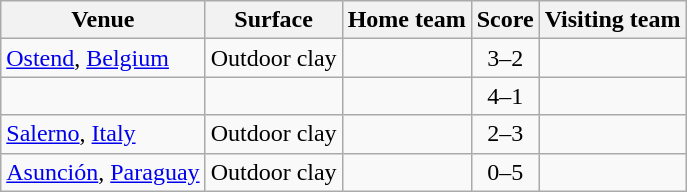<table class=wikitable style="border:1px solid #AAAAAA;">
<tr>
<th>Venue</th>
<th>Surface</th>
<th>Home team</th>
<th>Score</th>
<th>Visiting team</th>
</tr>
<tr>
<td><a href='#'>Ostend</a>, <a href='#'>Belgium</a></td>
<td>Outdoor clay</td>
<td><strong></strong></td>
<td align="center">3–2</td>
<td></td>
</tr>
<tr>
<td></td>
<td></td>
<td></td>
<td align="center">4–1</td>
<td></td>
</tr>
<tr>
<td><a href='#'>Salerno</a>, <a href='#'>Italy</a></td>
<td>Outdoor clay</td>
<td></td>
<td align="center">2–3</td>
<td></td>
</tr>
<tr>
<td><a href='#'>Asunción</a>, <a href='#'>Paraguay</a></td>
<td>Outdoor clay</td>
<td></td>
<td align="center">0–5</td>
<td><strong></strong></td>
</tr>
</table>
